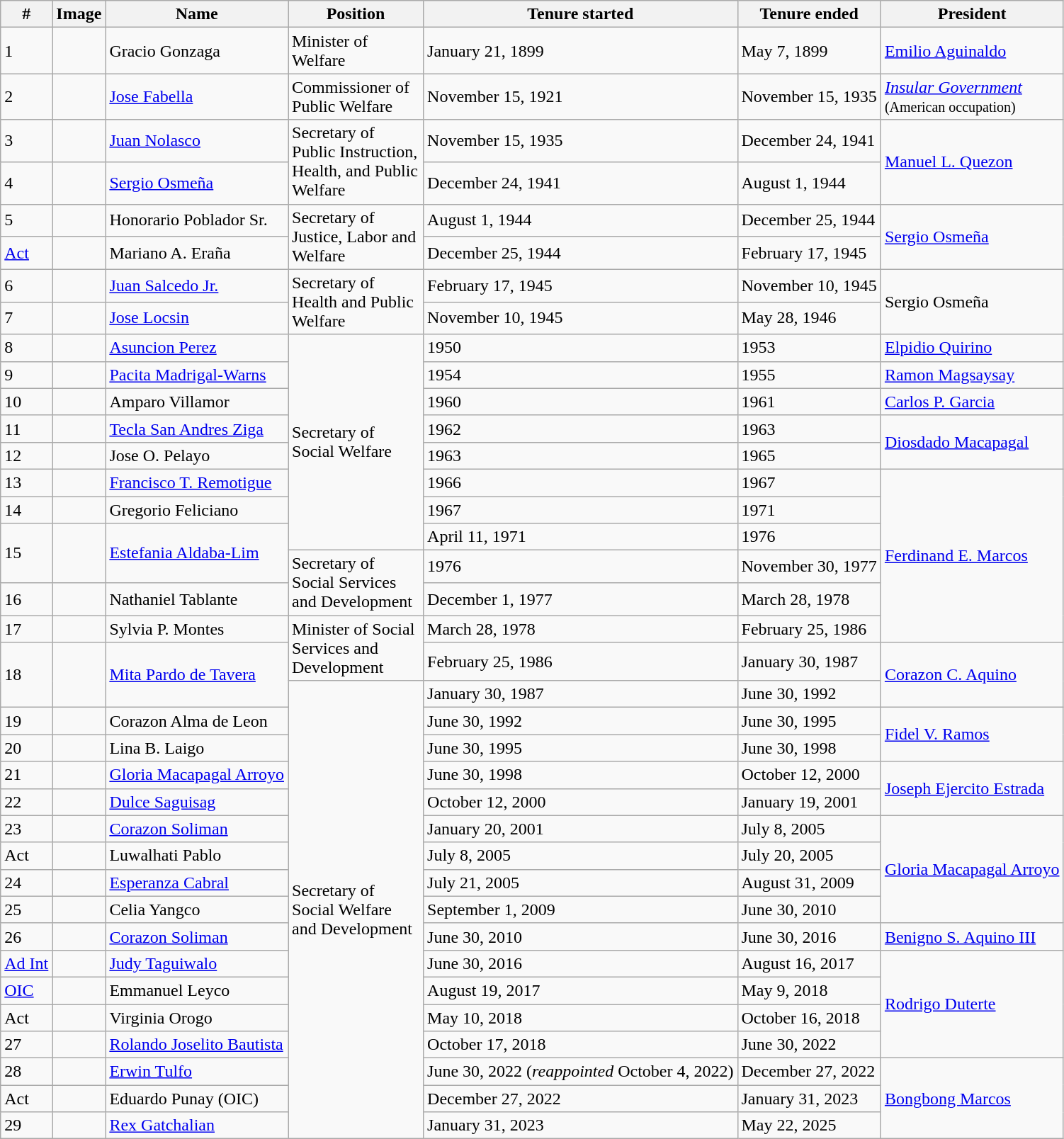<table class=wikitable>
<tr>
<th>#</th>
<th>Image</th>
<th>Name</th>
<th width=120px>Position</th>
<th>Tenure started</th>
<th>Tenure ended</th>
<th>President</th>
</tr>
<tr>
<td>1</td>
<td></td>
<td>Gracio Gonzaga</td>
<td>Minister of Welfare</td>
<td>January 21, 1899</td>
<td>May 7, 1899</td>
<td><a href='#'>Emilio Aguinaldo</a></td>
</tr>
<tr>
<td>2</td>
<td></td>
<td><a href='#'>Jose Fabella</a></td>
<td>Commissioner of Public Welfare</td>
<td>November 15, 1921</td>
<td>November 15, 1935</td>
<td><em><a href='#'>Insular Government</a></em><br><small>(American occupation)</small></td>
</tr>
<tr>
<td>3</td>
<td></td>
<td><a href='#'>Juan Nolasco</a></td>
<td rowspan="2">Secretary of Public Instruction, Health, and Public Welfare</td>
<td>November 15, 1935</td>
<td>December 24, 1941</td>
<td rowspan="2"><a href='#'>Manuel L. Quezon</a></td>
</tr>
<tr>
<td>4</td>
<td></td>
<td><a href='#'>Sergio Osmeña</a></td>
<td>December 24, 1941</td>
<td>August 1, 1944</td>
</tr>
<tr>
<td>5</td>
<td></td>
<td>Honorario Poblador Sr.</td>
<td rowspan="2">Secretary of Justice, Labor and Welfare</td>
<td>August 1, 1944</td>
<td>December 25, 1944</td>
<td rowspan="2"><a href='#'>Sergio Osmeña</a></td>
</tr>
<tr>
<td><a href='#'>Act</a></td>
<td></td>
<td>Mariano A. Eraña</td>
<td>December 25, 1944</td>
<td>February 17, 1945</td>
</tr>
<tr>
<td>6</td>
<td></td>
<td><a href='#'>Juan Salcedo Jr.</a></td>
<td rowspan="2">Secretary of Health and Public Welfare</td>
<td>February 17, 1945</td>
<td>November 10, 1945</td>
<td rowspan="2">Sergio Osmeña</td>
</tr>
<tr>
<td>7</td>
<td></td>
<td><a href='#'>Jose Locsin</a></td>
<td>November 10, 1945</td>
<td>May 28, 1946</td>
</tr>
<tr>
<td>8</td>
<td></td>
<td><a href='#'>Asuncion Perez</a></td>
<td rowspan="8">Secretary  of Social Welfare</td>
<td>1950</td>
<td>1953</td>
<td><a href='#'>Elpidio Quirino</a></td>
</tr>
<tr>
<td>9</td>
<td></td>
<td><a href='#'>Pacita Madrigal-Warns</a></td>
<td>1954</td>
<td>1955</td>
<td><a href='#'>Ramon Magsaysay</a></td>
</tr>
<tr>
<td>10</td>
<td></td>
<td>Amparo Villamor</td>
<td>1960</td>
<td>1961</td>
<td><a href='#'>Carlos P. Garcia</a></td>
</tr>
<tr>
<td>11</td>
<td></td>
<td><a href='#'>Tecla San Andres Ziga</a></td>
<td>1962</td>
<td>1963</td>
<td rowspan=2><a href='#'>Diosdado Macapagal</a></td>
</tr>
<tr>
<td>12</td>
<td></td>
<td>Jose O. Pelayo</td>
<td>1963</td>
<td>1965</td>
</tr>
<tr>
<td>13</td>
<td></td>
<td><a href='#'>Francisco T. Remotigue</a></td>
<td>1966</td>
<td>1967</td>
<td rowspan="6"><a href='#'>Ferdinand E. Marcos</a></td>
</tr>
<tr>
<td>14</td>
<td></td>
<td>Gregorio Feliciano</td>
<td>1967</td>
<td>1971</td>
</tr>
<tr>
<td rowspan="2">15</td>
<td rowspan="2"></td>
<td rowspan="2"><a href='#'>Estefania Aldaba-Lim</a></td>
<td>April 11, 1971</td>
<td>1976</td>
</tr>
<tr>
<td rowspan="2">Secretary of Social Services and Development</td>
<td>1976</td>
<td>November 30, 1977</td>
</tr>
<tr>
<td>16</td>
<td></td>
<td>Nathaniel Tablante</td>
<td>December 1, 1977</td>
<td>March 28, 1978</td>
</tr>
<tr>
<td>17</td>
<td></td>
<td>Sylvia P. Montes</td>
<td rowspan="2">Minister of Social Services and Development</td>
<td>March 28, 1978</td>
<td>February 25, 1986</td>
</tr>
<tr>
<td rowspan="2">18</td>
<td rowspan="2"></td>
<td rowspan="2"><a href='#'>Mita Pardo de Tavera</a></td>
<td>February 25, 1986</td>
<td>January 30, 1987</td>
<td rowspan="2"><a href='#'>Corazon C. Aquino</a></td>
</tr>
<tr>
<td rowspan="17">Secretary of Social Welfare and Development</td>
<td>January 30, 1987</td>
<td>June 30, 1992</td>
</tr>
<tr>
<td>19</td>
<td></td>
<td>Corazon Alma de Leon</td>
<td>June 30, 1992</td>
<td>June 30, 1995</td>
<td rowspan=2><a href='#'>Fidel V. Ramos</a></td>
</tr>
<tr>
<td>20</td>
<td></td>
<td>Lina B. Laigo</td>
<td>June 30, 1995</td>
<td>June 30, 1998</td>
</tr>
<tr>
<td>21</td>
<td></td>
<td><a href='#'>Gloria Macapagal Arroyo</a></td>
<td>June 30, 1998</td>
<td>October 12, 2000</td>
<td rowspan=2><a href='#'>Joseph Ejercito Estrada</a></td>
</tr>
<tr>
<td>22</td>
<td></td>
<td><a href='#'>Dulce Saguisag</a></td>
<td>October 12, 2000</td>
<td>January 19, 2001</td>
</tr>
<tr>
<td>23</td>
<td></td>
<td><a href='#'>Corazon Soliman</a></td>
<td>January 20, 2001</td>
<td>July 8, 2005</td>
<td rowspan=4><a href='#'>Gloria Macapagal Arroyo</a></td>
</tr>
<tr>
<td>Act</td>
<td></td>
<td>Luwalhati Pablo</td>
<td>July 8, 2005</td>
<td>July 20, 2005</td>
</tr>
<tr>
<td>24</td>
<td></td>
<td><a href='#'>Esperanza Cabral</a></td>
<td>July 21, 2005</td>
<td>August 31, 2009</td>
</tr>
<tr>
<td>25</td>
<td></td>
<td>Celia Yangco</td>
<td>September 1, 2009</td>
<td>June 30, 2010</td>
</tr>
<tr>
<td>26</td>
<td></td>
<td><a href='#'>Corazon Soliman</a></td>
<td>June 30, 2010</td>
<td>June 30, 2016</td>
<td><a href='#'>Benigno S. Aquino III</a></td>
</tr>
<tr>
<td><a href='#'>Ad Int</a></td>
<td></td>
<td><a href='#'>Judy Taguiwalo</a></td>
<td>June 30, 2016</td>
<td>August 16, 2017</td>
<td rowspan=4><a href='#'>Rodrigo Duterte</a></td>
</tr>
<tr>
<td><a href='#'>OIC</a></td>
<td></td>
<td>Emmanuel Leyco</td>
<td>August 19, 2017</td>
<td>May 9, 2018</td>
</tr>
<tr>
<td>Act</td>
<td></td>
<td>Virginia Orogo</td>
<td>May 10, 2018</td>
<td>October 16, 2018</td>
</tr>
<tr>
<td>27</td>
<td></td>
<td><a href='#'>Rolando Joselito Bautista</a></td>
<td>October 17, 2018</td>
<td>June 30, 2022</td>
</tr>
<tr>
<td>28</td>
<td></td>
<td><a href='#'>Erwin Tulfo</a></td>
<td>June 30, 2022 (<em>reappointed</em> October 4, 2022)</td>
<td>December 27, 2022</td>
<td rowspan="4"><a href='#'>Bongbong Marcos</a></td>
</tr>
<tr>
<td>Act</td>
<td></td>
<td>Eduardo Punay (OIC)</td>
<td>December 27, 2022</td>
<td>January 31, 2023</td>
</tr>
<tr>
<td>29</td>
<td></td>
<td><a href='#'>Rex Gatchalian</a></td>
<td>January 31, 2023</td>
<td>May 22, 2025</td>
</tr>
</table>
